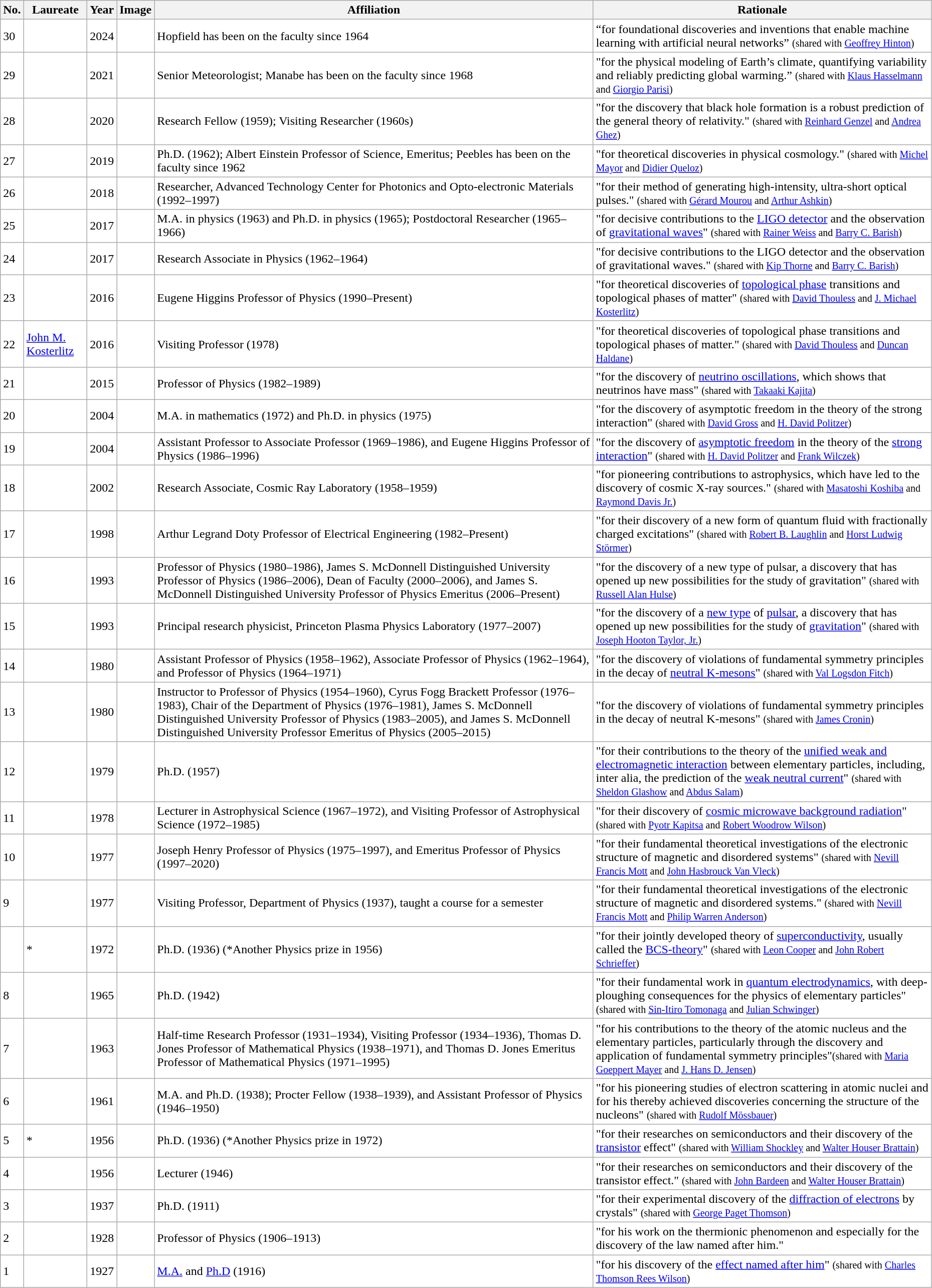<table class="wikitable sortable" style="width:98%; background:#fff;">
<tr>
<th>No.</th>
<th>Laureate</th>
<th>Year</th>
<th>Image</th>
<th>Affiliation</th>
<th>Rationale</th>
</tr>
<tr>
<td>30</td>
<td></td>
<td>2024</td>
<td></td>
<td>Hopfield has been on the faculty since 1964</td>
<td>“for foundational discoveries and inventions that enable machine learning with artificial neural networks” <small>(shared with <a href='#'>Geoffrey Hinton</a>)</small></td>
</tr>
<tr>
<td>29</td>
<td></td>
<td>2021</td>
<td></td>
<td>Senior Meteorologist; Manabe has been on the faculty since 1968</td>
<td>"for the physical modeling of Earth’s climate, quantifying variability and reliably predicting global warming.” <small>(shared with <a href='#'>Klaus Hasselmann</a> and <a href='#'>Giorgio Parisi</a>)</small></td>
</tr>
<tr>
<td>28</td>
<td></td>
<td>2020</td>
<td></td>
<td>Research Fellow (1959); Visiting Researcher (1960s)</td>
<td>"for the discovery that black hole formation is a robust prediction of the general theory of relativity." <small>(shared with <a href='#'>Reinhard Genzel</a> and <a href='#'>Andrea Ghez</a>)</small></td>
</tr>
<tr>
<td>27</td>
<td></td>
<td>2019</td>
<td></td>
<td>Ph.D. (1962); Albert Einstein Professor of Science, Emeritus; Peebles has been on the faculty since 1962</td>
<td>"for theoretical discoveries in physical cosmology." <small>(shared with <a href='#'>Michel Mayor</a> and <a href='#'>Didier Queloz</a>)</small></td>
</tr>
<tr>
<td>26</td>
<td></td>
<td>2018</td>
<td></td>
<td>Researcher, Advanced Technology Center for Photonics and Opto-electronic Materials (1992–1997)</td>
<td>"for their method of generating high-intensity, ultra-short optical pulses." <small>(shared with <a href='#'>Gérard Mourou</a> and <a href='#'>Arthur Ashkin</a>)</small></td>
</tr>
<tr>
<td>25</td>
<td></td>
<td>2017</td>
<td></td>
<td>M.A. in physics (1963) and Ph.D. in physics (1965); Postdoctoral Researcher (1965–1966)</td>
<td>"for decisive contributions to the <a href='#'>LIGO detector</a> and the observation of <a href='#'>gravitational waves</a>" <small>(shared with <a href='#'>Rainer Weiss</a> and <a href='#'>Barry C. Barish</a>)</small></td>
</tr>
<tr>
<td>24</td>
<td></td>
<td>2017</td>
<td></td>
<td>Research Associate in Physics (1962–1964)</td>
<td>"for decisive contributions to the LIGO detector and the observation of gravitational waves." <small>(shared with <a href='#'>Kip Thorne</a> and <a href='#'>Barry C. Barish</a>)</small></td>
</tr>
<tr>
<td>23</td>
<td></td>
<td>2016</td>
<td></td>
<td>Eugene Higgins Professor of Physics (1990–Present)</td>
<td>"for theoretical discoveries of <a href='#'>topological phase</a> transitions and topological phases of matter" <small>(shared with <a href='#'>David Thouless</a> and <a href='#'>J. Michael Kosterlitz</a>)</small></td>
</tr>
<tr>
<td>22</td>
<td><a href='#'>John M. Kosterlitz</a></td>
<td>2016</td>
<td></td>
<td>Visiting Professor (1978)</td>
<td>"for theoretical discoveries of topological phase transitions and topological phases of matter." <small>(shared with <a href='#'>David Thouless</a> and <a href='#'>Duncan Haldane</a>)</small></td>
</tr>
<tr>
<td>21</td>
<td></td>
<td>2015</td>
<td></td>
<td>Professor of Physics (1982–1989)</td>
<td>"for the discovery of <a href='#'>neutrino oscillations</a>, which shows that neutrinos have mass" <small>(shared with <a href='#'>Takaaki Kajita</a>)</small></td>
</tr>
<tr>
<td>20</td>
<td></td>
<td>2004</td>
<td></td>
<td>M.A. in mathematics (1972) and Ph.D. in physics (1975)</td>
<td>"for the discovery of asymptotic freedom in the theory of the strong interaction" <small>(shared with <a href='#'>David Gross</a> and <a href='#'>H. David Politzer</a>)</small></td>
</tr>
<tr>
<td>19</td>
<td></td>
<td>2004</td>
<td></td>
<td>Assistant Professor to Associate Professor (1969–1986), and Eugene Higgins Professor of Physics (1986–1996)</td>
<td>"for the discovery of <a href='#'>asymptotic freedom</a> in the theory of the <a href='#'>strong interaction</a>" <small>(shared with <a href='#'>H. David Politzer</a> and <a href='#'>Frank Wilczek</a>)</small></td>
</tr>
<tr>
<td>18</td>
<td></td>
<td>2002</td>
<td></td>
<td>Research Associate, Cosmic Ray Laboratory (1958–1959)</td>
<td>"for pioneering contributions to astrophysics, which have led to the discovery of cosmic X-ray sources." <small>(shared with <a href='#'>Masatoshi Koshiba</a> and <a href='#'>Raymond Davis Jr.</a>)</small></td>
</tr>
<tr>
<td>17</td>
<td></td>
<td>1998</td>
<td></td>
<td>Arthur Legrand Doty Professor of Electrical Engineering (1982–Present)</td>
<td>"for their discovery of a new form of quantum fluid with fractionally charged excitations" <small>(shared with <a href='#'>Robert B. Laughlin</a> and <a href='#'>Horst Ludwig Störmer</a>)</small></td>
</tr>
<tr>
<td>16</td>
<td></td>
<td>1993</td>
<td></td>
<td>Professor of Physics (1980–1986), James S. McDonnell Distinguished University Professor of Physics (1986–2006), Dean of Faculty (2000–2006), and James S. McDonnell Distinguished University Professor of Physics Emeritus (2006–Present)</td>
<td>"for the discovery of a new type of pulsar, a discovery that has opened up new possibilities for the study of gravitation" <small>(shared with <a href='#'>Russell Alan Hulse</a>)</small></td>
</tr>
<tr>
<td>15</td>
<td></td>
<td>1993</td>
<td></td>
<td>Principal research physicist, Princeton Plasma Physics Laboratory (1977–2007)</td>
<td>"for the discovery of a <a href='#'>new type</a> of <a href='#'>pulsar</a>, a discovery that has opened up new possibilities for the study of <a href='#'>gravitation</a>" <small>(shared with <a href='#'>Joseph Hooton Taylor, Jr.</a>)</small></td>
</tr>
<tr>
<td>14</td>
<td></td>
<td>1980</td>
<td></td>
<td>Assistant Professor of Physics (1958–1962), Associate Professor of Physics (1962–1964), and Professor of Physics (1964–1971)</td>
<td>"for the discovery of violations of fundamental symmetry principles in the decay of <a href='#'>neutral K-mesons</a>" <small>(shared with <a href='#'>Val Logsdon Fitch</a>)</small></td>
</tr>
<tr>
<td>13</td>
<td></td>
<td>1980</td>
<td></td>
<td>Instructor to Professor of Physics (1954–1960), Cyrus Fogg Brackett Professor (1976–1983), Chair of the Department of Physics (1976–1981), James S. McDonnell Distinguished University Professor of Physics (1983–2005), and James S. McDonnell Distinguished University Professor Emeritus of Physics (2005–2015)</td>
<td>"for the discovery of violations of fundamental symmetry principles in the decay of neutral K-mesons" <small>(shared with <a href='#'>James Cronin</a>)</small></td>
</tr>
<tr>
<td>12</td>
<td></td>
<td>1979</td>
<td></td>
<td>Ph.D. (1957)</td>
<td>"for their contributions to the theory of the <a href='#'>unified weak and electromagnetic interaction</a> between elementary particles, including, inter alia, the prediction of the <a href='#'>weak neutral current</a>" <small>(shared with <a href='#'>Sheldon Glashow</a> and <a href='#'>Abdus Salam</a>)</small></td>
</tr>
<tr>
<td>11</td>
<td></td>
<td>1978</td>
<td></td>
<td>Lecturer in Astrophysical Science (1967–1972), and Visiting Professor of Astrophysical Science (1972–1985)</td>
<td>"for their discovery of <a href='#'>cosmic microwave background radiation</a>" <small>(shared with <a href='#'>Pyotr Kapitsa</a> and <a href='#'>Robert Woodrow Wilson</a>)</small></td>
</tr>
<tr>
<td>10</td>
<td></td>
<td>1977</td>
<td></td>
<td>Joseph Henry Professor of Physics (1975–1997), and Emeritus Professor of Physics (1997–2020)</td>
<td>"for their fundamental theoretical investigations of the electronic structure of magnetic and disordered systems" <small>(shared with <a href='#'>Nevill Francis Mott</a> and <a href='#'>John Hasbrouck Van Vleck</a>)</small></td>
</tr>
<tr>
<td>9</td>
<td></td>
<td>1977</td>
<td></td>
<td>Visiting Professor, Department of Physics (1937), taught a course for a semester</td>
<td>"for their fundamental theoretical investigations of the electronic structure of magnetic and disordered systems." <small>(shared with <a href='#'>Nevill Francis Mott</a> and <a href='#'>Philip Warren Anderson</a>)</small></td>
</tr>
<tr>
<td></td>
<td>*</td>
<td>1972</td>
<td></td>
<td>Ph.D. (1936) (*Another Physics prize in 1956)</td>
<td>"for their jointly developed theory of <a href='#'>superconductivity</a>, usually called the <a href='#'>BCS-theory</a>" <small>(shared with <a href='#'>Leon Cooper</a> and <a href='#'>John Robert Schrieffer</a>)</small></td>
</tr>
<tr>
<td>8</td>
<td></td>
<td>1965</td>
<td></td>
<td>Ph.D. (1942)</td>
<td>"for their fundamental work in <a href='#'>quantum electrodynamics</a>, with deep-ploughing consequences for the physics of elementary particles" <small>(shared with <a href='#'>Sin-Itiro Tomonaga</a> and <a href='#'>Julian Schwinger</a>)</small></td>
</tr>
<tr>
<td>7</td>
<td></td>
<td>1963</td>
<td></td>
<td>Half-time Research Professor (1931–1934), Visiting Professor (1934–1936), Thomas D. Jones Professor of Mathematical Physics (1938–1971), and Thomas D. Jones Emeritus Professor of Mathematical Physics (1971–1995)</td>
<td>"for his contributions to the theory of the atomic nucleus and the elementary particles, particularly through the discovery and application of fundamental symmetry principles"<small>(shared with <a href='#'>Maria Goeppert Mayer</a> and <a href='#'>J. Hans D. Jensen</a>)</small></td>
</tr>
<tr>
<td>6</td>
<td></td>
<td>1961</td>
<td></td>
<td>M.A. and Ph.D. (1938); Procter Fellow (1938–1939), and Assistant Professor of Physics (1946–1950)</td>
<td>"for his pioneering studies of electron scattering in atomic nuclei and for his thereby achieved discoveries concerning the structure of the nucleons" <small>(shared with <a href='#'>Rudolf Mössbauer</a>)</small></td>
</tr>
<tr>
<td>5</td>
<td>*</td>
<td>1956</td>
<td></td>
<td>Ph.D. (1936) (*Another Physics prize in 1972)</td>
<td>"for their researches on semiconductors and their discovery of the <a href='#'>transistor</a> effect" <small>(shared with <a href='#'>William Shockley</a> and <a href='#'>Walter Houser Brattain</a>)</small></td>
</tr>
<tr>
<td>4</td>
<td></td>
<td>1956</td>
<td></td>
<td>Lecturer (1946)</td>
<td>"for their researches on semiconductors and their discovery of the transistor effect." <small>(shared with <a href='#'>John Bardeen</a> and <a href='#'>Walter Houser Brattain</a>)</small></td>
</tr>
<tr>
<td>3</td>
<td></td>
<td>1937</td>
<td></td>
<td>Ph.D. (1911)</td>
<td>"for their experimental discovery of the <a href='#'>diffraction of electrons</a> by crystals" <small>(shared with <a href='#'>George Paget Thomson</a>)</small></td>
</tr>
<tr>
<td>2</td>
<td></td>
<td>1928</td>
<td></td>
<td>Professor of Physics (1906–1913)</td>
<td>"for his work on the thermionic phenomenon and especially for the discovery of the law named after him."</td>
</tr>
<tr>
<td>1</td>
<td></td>
<td>1927</td>
<td></td>
<td><a href='#'>M.A.</a> and <a href='#'>Ph.D</a> (1916)</td>
<td>"for his discovery of the <a href='#'>effect named after him</a>" <small>(shared with <a href='#'>Charles Thomson Rees Wilson</a>)</small></td>
</tr>
</table>
